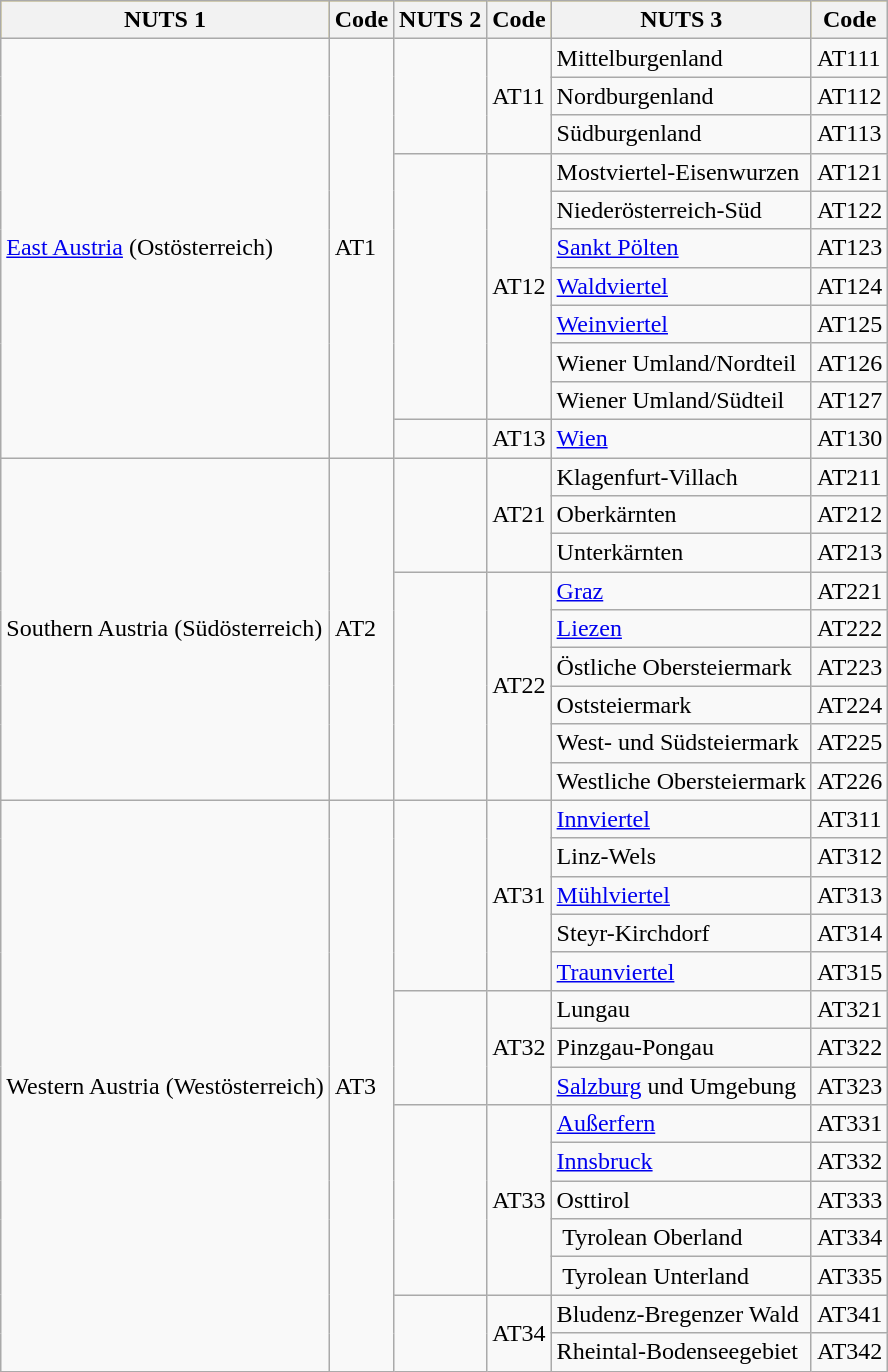<table class = "wikitable">
<tr style="background-color:#ffd700;text-align:left">
<th>NUTS 1</th>
<th>Code</th>
<th>NUTS 2</th>
<th>Code</th>
<th>NUTS 3</th>
<th>Code</th>
</tr>
<tr>
<td rowspan=11><a href='#'>East Austria</a> (Ostösterreich)</td>
<td rowspan=11>AT1</td>
<td rowspan=3></td>
<td rowspan=3>AT11</td>
<td>Mittelburgenland</td>
<td>AT111</td>
</tr>
<tr>
<td>Nordburgenland</td>
<td>AT112</td>
</tr>
<tr>
<td>Südburgenland</td>
<td>AT113</td>
</tr>
<tr>
<td rowspan=7></td>
<td rowspan=7>AT12</td>
<td>Mostviertel-Eisenwurzen</td>
<td>AT121</td>
</tr>
<tr>
<td>Niederösterreich-Süd</td>
<td>AT122</td>
</tr>
<tr>
<td> <a href='#'>Sankt Pölten</a></td>
<td>AT123</td>
</tr>
<tr>
<td><a href='#'>Waldviertel</a></td>
<td>AT124</td>
</tr>
<tr>
<td><a href='#'>Weinviertel</a></td>
<td>AT125</td>
</tr>
<tr>
<td>Wiener Umland/Nordteil</td>
<td>AT126</td>
</tr>
<tr>
<td>Wiener Umland/Südteil</td>
<td>AT127</td>
</tr>
<tr>
<td></td>
<td>AT13</td>
<td> <a href='#'>Wien</a></td>
<td>AT130</td>
</tr>
<tr>
<td rowspan=9>Southern Austria (Südösterreich)</td>
<td rowspan=9>AT2</td>
<td rowspan=3></td>
<td rowspan=3>AT21</td>
<td>Klagenfurt-Villach</td>
<td>AT211</td>
</tr>
<tr>
<td>Oberkärnten</td>
<td>AT212</td>
</tr>
<tr>
<td>Unterkärnten</td>
<td>AT213</td>
</tr>
<tr>
<td rowspan=6></td>
<td rowspan=6>AT22</td>
<td> <a href='#'>Graz</a></td>
<td>AT221</td>
</tr>
<tr>
<td> <a href='#'>Liezen</a></td>
<td>AT222</td>
</tr>
<tr>
<td>Östliche Obersteiermark</td>
<td>AT223</td>
</tr>
<tr>
<td>Oststeiermark</td>
<td>AT224</td>
</tr>
<tr>
<td>West- und Südsteiermark</td>
<td>AT225</td>
</tr>
<tr>
<td>Westliche Obersteiermark</td>
<td>AT226</td>
</tr>
<tr>
<td rowspan="15">Western Austria (Westösterreich)</td>
<td rowspan="15">AT3</td>
<td rowspan="5"></td>
<td rowspan="5">AT31</td>
<td><a href='#'>Innviertel</a></td>
<td>AT311</td>
</tr>
<tr>
<td>Linz-Wels</td>
<td>AT312</td>
</tr>
<tr>
<td><a href='#'>Mühlviertel</a></td>
<td>AT313</td>
</tr>
<tr>
<td>Steyr-Kirchdorf</td>
<td>AT314</td>
</tr>
<tr>
<td><a href='#'>Traunviertel</a></td>
<td>AT315</td>
</tr>
<tr>
<td rowspan=3></td>
<td rowspan=3>AT32</td>
<td>Lungau</td>
<td>AT321</td>
</tr>
<tr>
<td>Pinzgau-Pongau</td>
<td>AT322</td>
</tr>
<tr>
<td> <a href='#'>Salzburg</a> und Umgebung</td>
<td>AT323</td>
</tr>
<tr>
<td rowspan=5></td>
<td rowspan=5>AT33</td>
<td><a href='#'>Außerfern</a></td>
<td>AT331</td>
</tr>
<tr>
<td> <a href='#'>Innsbruck</a></td>
<td>AT332</td>
</tr>
<tr>
<td>Osttirol</td>
<td>AT333</td>
</tr>
<tr>
<td> Tyrolean Oberland </td>
<td>AT334</td>
</tr>
<tr>
<td> Tyrolean Unterland </td>
<td>AT335</td>
</tr>
<tr>
<td rowspan=2></td>
<td rowspan=2>AT34</td>
<td>Bludenz-Bregenzer Wald</td>
<td>AT341</td>
</tr>
<tr>
<td>Rheintal-Bodenseegebiet</td>
<td>AT342</td>
</tr>
</table>
